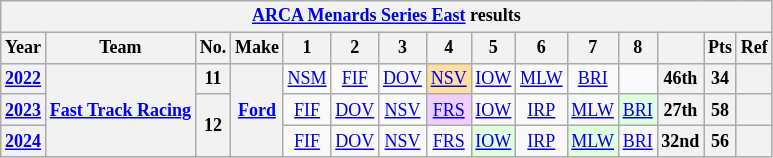<table class="wikitable" style="text-align:center; font-size:75%">
<tr>
<th colspan="23"><a href='#'>ARCA Menards Series East</a> results</th>
</tr>
<tr>
<th>Year</th>
<th>Team</th>
<th>No.</th>
<th>Make</th>
<th>1</th>
<th>2</th>
<th>3</th>
<th>4</th>
<th>5</th>
<th>6</th>
<th>7</th>
<th>8</th>
<th></th>
<th>Pts</th>
<th>Ref</th>
</tr>
<tr>
<th><a href='#'>2022</a></th>
<th rowspan=3><a href='#'>Fast Track Racing</a></th>
<th>11</th>
<th rowspan=3><a href='#'>Ford</a></th>
<td><a href='#'>NSM</a></td>
<td><a href='#'>FIF</a></td>
<td><a href='#'>DOV</a></td>
<td style="background:#FFDF9F;"><a href='#'>NSV</a><br></td>
<td><a href='#'>IOW</a></td>
<td><a href='#'>MLW</a></td>
<td><a href='#'>BRI</a></td>
<td></td>
<th>46th</th>
<th>34</th>
<th></th>
</tr>
<tr>
<th><a href='#'>2023</a></th>
<th rowspan=2>12</th>
<td><a href='#'>FIF</a></td>
<td><a href='#'>DOV</a></td>
<td><a href='#'>NSV</a></td>
<td style="background:#EFCFFF;"><a href='#'>FRS</a><br></td>
<td><a href='#'>IOW</a></td>
<td><a href='#'>IRP</a></td>
<td><a href='#'>MLW</a></td>
<td style="background:#DFFFDF;"><a href='#'>BRI</a><br></td>
<th>27th</th>
<th>58</th>
<th></th>
</tr>
<tr>
<th><a href='#'>2024</a></th>
<td><a href='#'>FIF</a></td>
<td><a href='#'>DOV</a></td>
<td><a href='#'>NSV</a></td>
<td><a href='#'>FRS</a></td>
<td style="background:#DFFFDF;"><a href='#'>IOW</a><br></td>
<td><a href='#'>IRP</a></td>
<td style="background:#DFFFDF;"><a href='#'>MLW</a><br></td>
<td><a href='#'>BRI</a></td>
<th>32nd</th>
<th>56</th>
<th></th>
</tr>
</table>
